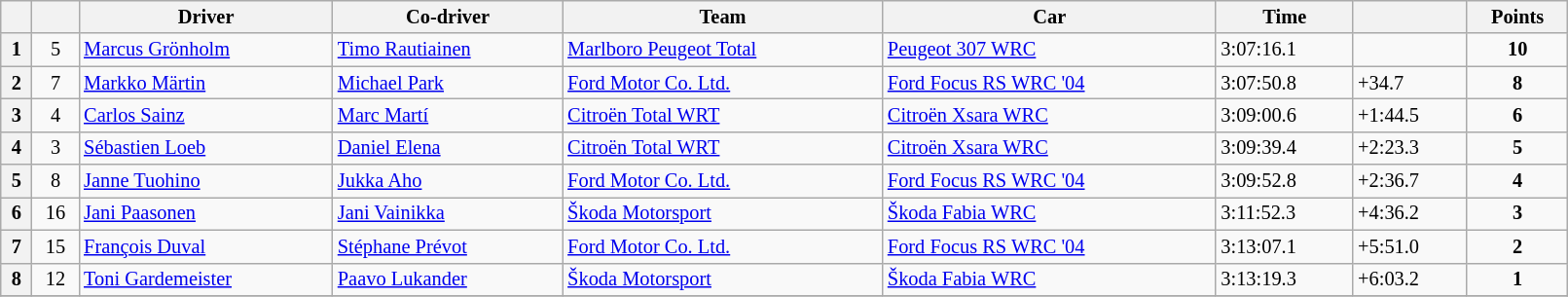<table class="wikitable" width=85% style="font-size: 85%;">
<tr>
<th></th>
<th></th>
<th>Driver</th>
<th>Co-driver</th>
<th>Team</th>
<th>Car</th>
<th>Time</th>
<th></th>
<th>Points</th>
</tr>
<tr>
<th>1</th>
<td align="center">5</td>
<td> <a href='#'>Marcus Grönholm</a></td>
<td> <a href='#'>Timo Rautiainen</a></td>
<td> <a href='#'>Marlboro Peugeot Total</a></td>
<td><a href='#'>Peugeot 307 WRC</a></td>
<td>3:07:16.1</td>
<td></td>
<td align="center"><strong>10</strong></td>
</tr>
<tr>
<th>2</th>
<td align="center">7</td>
<td> <a href='#'>Markko Märtin</a></td>
<td> <a href='#'>Michael Park</a></td>
<td> <a href='#'>Ford Motor Co. Ltd.</a></td>
<td><a href='#'>Ford Focus RS WRC '04</a></td>
<td>3:07:50.8</td>
<td>+34.7</td>
<td align="center"><strong>8</strong></td>
</tr>
<tr>
<th>3</th>
<td align="center">4</td>
<td> <a href='#'>Carlos Sainz</a></td>
<td> <a href='#'>Marc Martí</a></td>
<td> <a href='#'>Citroën Total WRT</a></td>
<td><a href='#'>Citroën Xsara WRC</a></td>
<td>3:09:00.6</td>
<td>+1:44.5</td>
<td align="center"><strong>6</strong></td>
</tr>
<tr>
<th>4</th>
<td align="center">3</td>
<td> <a href='#'>Sébastien Loeb</a></td>
<td> <a href='#'>Daniel Elena</a></td>
<td> <a href='#'>Citroën Total WRT</a></td>
<td><a href='#'>Citroën Xsara WRC</a></td>
<td>3:09:39.4</td>
<td>+2:23.3</td>
<td align="center"><strong>5</strong></td>
</tr>
<tr>
<th>5</th>
<td align="center">8</td>
<td> <a href='#'>Janne Tuohino</a></td>
<td> <a href='#'>Jukka Aho</a></td>
<td> <a href='#'>Ford Motor Co. Ltd.</a></td>
<td><a href='#'>Ford Focus RS WRC '04</a></td>
<td>3:09:52.8</td>
<td>+2:36.7</td>
<td align="center"><strong>4</strong></td>
</tr>
<tr>
<th>6</th>
<td align="center">16</td>
<td> <a href='#'>Jani Paasonen</a></td>
<td> <a href='#'>Jani Vainikka</a></td>
<td> <a href='#'>Škoda Motorsport</a></td>
<td><a href='#'>Škoda Fabia WRC</a></td>
<td>3:11:52.3</td>
<td>+4:36.2</td>
<td align="center"><strong>3</strong></td>
</tr>
<tr>
<th>7</th>
<td align="center">15</td>
<td> <a href='#'>François Duval</a></td>
<td> <a href='#'>Stéphane Prévot</a></td>
<td> <a href='#'>Ford Motor Co. Ltd.</a></td>
<td><a href='#'>Ford Focus RS WRC '04</a></td>
<td>3:13:07.1</td>
<td>+5:51.0</td>
<td align="center"><strong>2</strong></td>
</tr>
<tr>
<th>8</th>
<td align="center">12</td>
<td> <a href='#'>Toni Gardemeister</a></td>
<td> <a href='#'>Paavo Lukander</a></td>
<td> <a href='#'>Škoda Motorsport</a></td>
<td><a href='#'>Škoda Fabia WRC</a></td>
<td>3:13:19.3</td>
<td>+6:03.2</td>
<td align="center"><strong>1</strong></td>
</tr>
<tr>
</tr>
</table>
